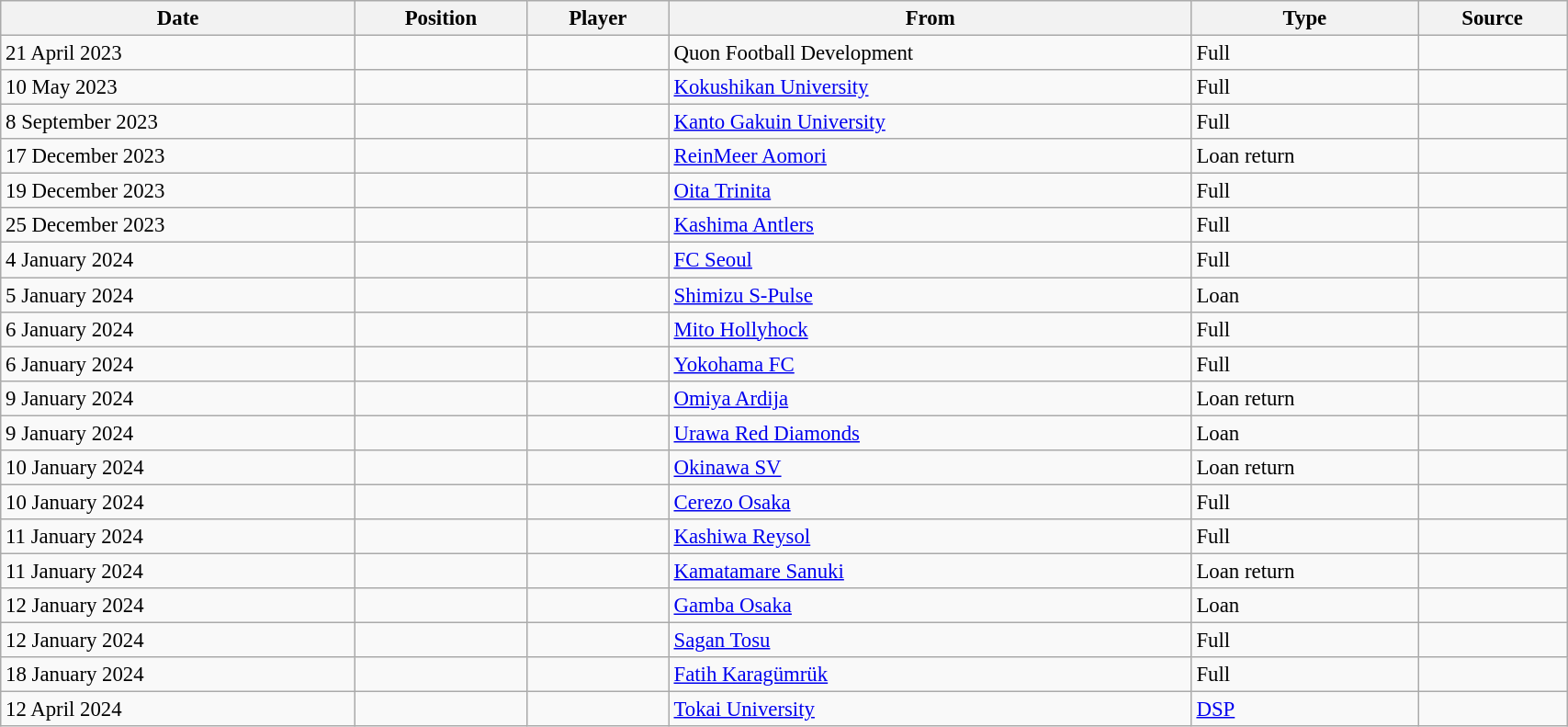<table class="wikitable sortable" style="width:90%; text-align:center; font-size:95%; text-align:left;">
<tr>
<th>Date</th>
<th>Position</th>
<th>Player</th>
<th>From</th>
<th>Type</th>
<th>Source</th>
</tr>
<tr>
<td>21 April 2023</td>
<td></td>
<td></td>
<td> Quon Football Development</td>
<td>Full</td>
<td></td>
</tr>
<tr>
<td>10 May 2023</td>
<td></td>
<td></td>
<td> <a href='#'>Kokushikan University</a></td>
<td>Full</td>
<td></td>
</tr>
<tr>
<td>8 September 2023</td>
<td></td>
<td></td>
<td> <a href='#'>Kanto Gakuin University</a></td>
<td>Full</td>
<td></td>
</tr>
<tr>
<td>17 December 2023</td>
<td></td>
<td></td>
<td> <a href='#'>ReinMeer Aomori</a></td>
<td>Loan return</td>
<td></td>
</tr>
<tr>
<td>19 December 2023</td>
<td></td>
<td></td>
<td> <a href='#'>Oita Trinita</a></td>
<td>Full</td>
<td></td>
</tr>
<tr>
<td>25 December 2023</td>
<td></td>
<td></td>
<td> <a href='#'>Kashima Antlers</a></td>
<td>Full</td>
<td></td>
</tr>
<tr>
<td>4 January 2024</td>
<td></td>
<td></td>
<td> <a href='#'>FC Seoul</a></td>
<td>Full</td>
<td></td>
</tr>
<tr>
<td>5 January 2024</td>
<td></td>
<td></td>
<td> <a href='#'>Shimizu S-Pulse</a></td>
<td>Loan</td>
<td></td>
</tr>
<tr>
<td>6 January 2024</td>
<td></td>
<td></td>
<td> <a href='#'>Mito Hollyhock</a></td>
<td>Full</td>
<td></td>
</tr>
<tr>
<td>6 January 2024</td>
<td></td>
<td></td>
<td> <a href='#'>Yokohama FC</a></td>
<td>Full</td>
<td></td>
</tr>
<tr>
<td>9 January 2024</td>
<td></td>
<td></td>
<td> <a href='#'>Omiya Ardija</a></td>
<td>Loan return</td>
<td></td>
</tr>
<tr>
<td>9 January 2024</td>
<td></td>
<td></td>
<td> <a href='#'>Urawa Red Diamonds</a></td>
<td>Loan</td>
<td></td>
</tr>
<tr>
<td>10 January 2024</td>
<td></td>
<td></td>
<td> <a href='#'>Okinawa SV</a></td>
<td>Loan return</td>
<td></td>
</tr>
<tr>
<td>10 January 2024</td>
<td></td>
<td></td>
<td> <a href='#'>Cerezo Osaka</a></td>
<td>Full</td>
<td></td>
</tr>
<tr>
<td>11 January 2024</td>
<td></td>
<td></td>
<td> <a href='#'>Kashiwa Reysol</a></td>
<td>Full</td>
<td></td>
</tr>
<tr>
<td>11 January 2024</td>
<td></td>
<td></td>
<td> <a href='#'>Kamatamare Sanuki</a></td>
<td>Loan return</td>
<td></td>
</tr>
<tr>
<td>12 January 2024</td>
<td></td>
<td></td>
<td> <a href='#'>Gamba Osaka</a></td>
<td>Loan</td>
<td></td>
</tr>
<tr>
<td>12 January 2024</td>
<td></td>
<td></td>
<td> <a href='#'>Sagan Tosu</a></td>
<td>Full</td>
<td></td>
</tr>
<tr>
<td>18 January 2024</td>
<td></td>
<td></td>
<td> <a href='#'>Fatih Karagümrük</a></td>
<td>Full</td>
<td></td>
</tr>
<tr>
<td>12 April 2024</td>
<td></td>
<td></td>
<td> <a href='#'>Tokai University</a></td>
<td><a href='#'>DSP</a></td>
<td></td>
</tr>
</table>
